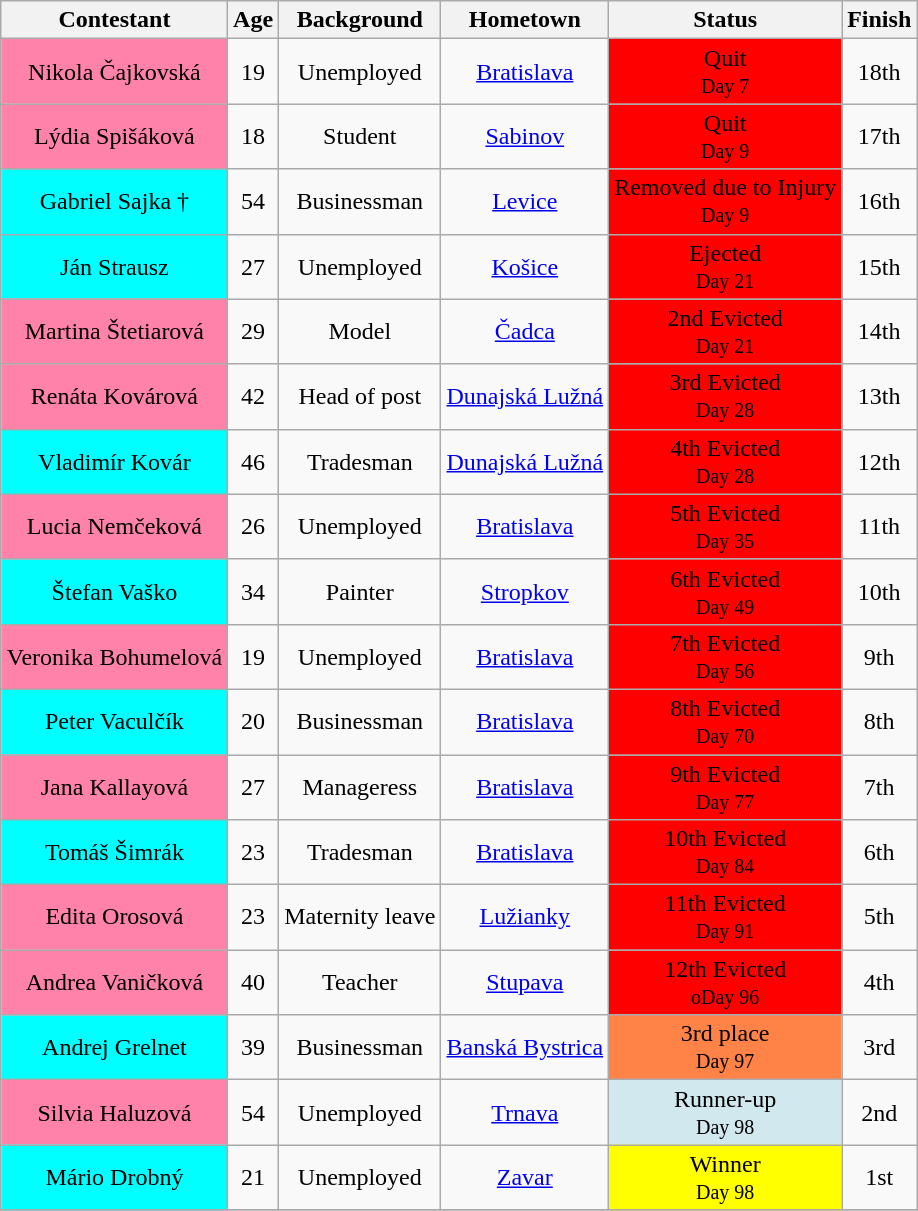<table class="wikitable sortable" style="margin:auto; text-align:center">
<tr>
<th>Contestant</th>
<th>Age</th>
<th>Background</th>
<th>Hometown</th>
<th>Status</th>
<th>Finish</th>
</tr>
<tr>
<td style="background:#FF82AB;" colspan=1>Nikola Čajkovská</td>
<td>19</td>
<td>Unemployed</td>
<td><a href='#'>Bratislava</a></td>
<td style="background:#ff0000;">Quit<br><small>Day 7</small></td>
<td>18th</td>
</tr>
<tr>
<td style="background:#FF82AB;" colspan=1>Lýdia Spišáková</td>
<td>18</td>
<td>Student</td>
<td><a href='#'>Sabinov</a></td>
<td style="background:#ff0000;">Quit<br><small>Day 9</small></td>
<td>17th</td>
</tr>
<tr>
<td style="background:cyan;" colspan=1>Gabriel Sajka †</td>
<td>54</td>
<td>Businessman</td>
<td><a href='#'>Levice</a></td>
<td style="background:#ff0000;">Removed due to Injury<br><small>Day 9</small></td>
<td>16th</td>
</tr>
<tr>
<td style="background:cyan;" colspan=1>Ján Strausz</td>
<td>27</td>
<td>Unemployed</td>
<td><a href='#'>Košice</a></td>
<td style="background:#ff0000;">Ejected<br><small>Day 21</small></td>
<td>15th</td>
</tr>
<tr>
<td style="background:#FF82AB;" colspan=1>Martina Štetiarová</td>
<td>29</td>
<td>Model</td>
<td><a href='#'>Čadca</a></td>
<td style="background:#ff0000;">2nd Evicted<br><small>Day 21</small></td>
<td>14th</td>
</tr>
<tr>
<td style="background:#FF82AB;" colspan=1>Renáta Kovárová</td>
<td>42</td>
<td>Head of post</td>
<td><a href='#'>Dunajská Lužná</a></td>
<td style="background:#ff0000;">3rd Evicted<br><small>Day 28</small></td>
<td>13th</td>
</tr>
<tr>
<td style="background:cyan;" colspan=1>Vladimír Kovár</td>
<td>46</td>
<td>Tradesman</td>
<td><a href='#'>Dunajská Lužná</a></td>
<td style="background:#ff0000;">4th Evicted<br><small>Day 28</small></td>
<td>12th</td>
</tr>
<tr>
<td style="background:#FF82AB;" colspan=1>Lucia Nemčeková</td>
<td>26</td>
<td>Unemployed</td>
<td><a href='#'>Bratislava</a></td>
<td style="background:#ff0000;">5th Evicted<br><small>Day 35</small></td>
<td>11th</td>
</tr>
<tr>
<td style="background:cyan;" colspan=1>Štefan Vaško</td>
<td>34</td>
<td>Painter</td>
<td><a href='#'>Stropkov</a></td>
<td style="background:#ff0000;">6th Evicted<br><small>Day 49</small></td>
<td>10th</td>
</tr>
<tr>
<td style="background:#FF82AB;" colspan=1>Veronika Bohumelová</td>
<td>19</td>
<td>Unemployed</td>
<td><a href='#'>Bratislava</a></td>
<td style="background:#ff0000;">7th Evicted<br><small>Day 56</small></td>
<td>9th</td>
</tr>
<tr>
<td style="background:cyan;" colspan=1>Peter Vaculčík</td>
<td>20</td>
<td>Businessman</td>
<td><a href='#'>Bratislava</a></td>
<td style="background:#ff0000;">8th Evicted<br><small>Day 70</small></td>
<td>8th</td>
</tr>
<tr>
<td style="background:#FF82AB;" colspan=1>Jana Kallayová</td>
<td>27</td>
<td>Manageress</td>
<td><a href='#'>Bratislava</a></td>
<td style="background:#ff0000;">9th Evicted<br><small>Day 77</small></td>
<td>7th</td>
</tr>
<tr>
<td style="background:cyan;" colspan=1>Tomáš Šimrák</td>
<td>23</td>
<td>Tradesman</td>
<td><a href='#'>Bratislava</a></td>
<td style="background:#ff0000;">10th Evicted<br><small>Day 84</small></td>
<td>6th</td>
</tr>
<tr>
<td style="background:#FF82AB;" colspan=1>Edita Orosová</td>
<td>23</td>
<td>Maternity leave</td>
<td><a href='#'>Lužianky</a></td>
<td style="background:#ff0000;">11th Evicted<br><small>Day 91</small></td>
<td>5th</td>
</tr>
<tr>
<td style="background:#FF82AB;" colspan=1>Andrea Vaničková</td>
<td>40</td>
<td>Teacher</td>
<td><a href='#'>Stupava</a></td>
<td style="background:#ff0000;">12th Evicted<br><small>oDay 96</small></td>
<td>4th</td>
</tr>
<tr>
<td style="background:cyan;" colspan=1>Andrej Grelnet</td>
<td>39</td>
<td>Businessman</td>
<td><a href='#'>Banská Bystrica</a></td>
<td style="background:#FF8247;">3rd place<br><small>Day 97</small></td>
<td>3rd</td>
</tr>
<tr>
<td style="background:#FF82AB;" colspan=1>Silvia Haluzová</td>
<td>54</td>
<td>Unemployed</td>
<td><a href='#'>Trnava</a></td>
<td style="background:#D1E8EF;">Runner-up<br><small>Day 98</small></td>
<td>2nd</td>
</tr>
<tr>
<td style="background:cyan;" colspan=1>Mário Drobný</td>
<td>21</td>
<td>Unemployed</td>
<td><a href='#'>Zavar</a></td>
<td style="background:yellow;">Winner<br><small>Day 98</small></td>
<td>1st</td>
</tr>
<tr>
</tr>
</table>
